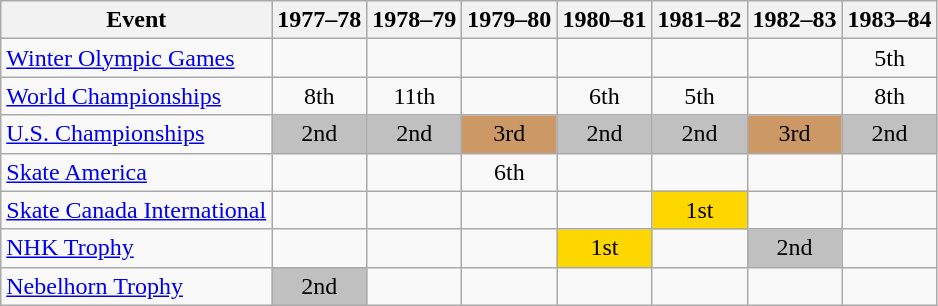<table class="wikitable">
<tr>
<th>Event</th>
<th>1977–78</th>
<th>1978–79</th>
<th>1979–80</th>
<th>1980–81</th>
<th>1981–82</th>
<th>1982–83</th>
<th>1983–84</th>
</tr>
<tr>
<td><a href='#'>Winter Olympic Games</a></td>
<td></td>
<td></td>
<td></td>
<td></td>
<td></td>
<td></td>
<td align="center">5th</td>
</tr>
<tr>
<td><a href='#'>World Championships</a></td>
<td align="center">8th</td>
<td align="center">11th</td>
<td></td>
<td align="center">6th</td>
<td align="center">5th</td>
<td></td>
<td align="center">8th</td>
</tr>
<tr>
<td><a href='#'>U.S. Championships</a></td>
<td align="center" bgcolor="silver">2nd</td>
<td align="center" bgcolor="silver">2nd</td>
<td align="center" bgcolor="cc9966">3rd</td>
<td align="center" bgcolor="silver">2nd</td>
<td align="center" bgcolor="silver">2nd</td>
<td align="center" bgcolor="cc9966">3rd</td>
<td align="center" bgcolor="silver">2nd</td>
</tr>
<tr>
<td><a href='#'>Skate America</a></td>
<td></td>
<td></td>
<td align="center">6th</td>
<td></td>
<td></td>
<td></td>
<td></td>
</tr>
<tr>
<td><a href='#'>Skate Canada International</a></td>
<td></td>
<td></td>
<td></td>
<td></td>
<td align="center" bgcolor="gold">1st</td>
<td></td>
<td></td>
</tr>
<tr>
<td><a href='#'>NHK Trophy</a></td>
<td></td>
<td></td>
<td></td>
<td align="center" bgcolor="gold">1st</td>
<td></td>
<td align="center" bgcolor="silver">2nd</td>
<td></td>
</tr>
<tr>
<td><a href='#'>Nebelhorn Trophy</a></td>
<td align="center" bgcolor="silver">2nd</td>
<td></td>
<td></td>
<td></td>
<td></td>
<td></td>
<td></td>
</tr>
</table>
